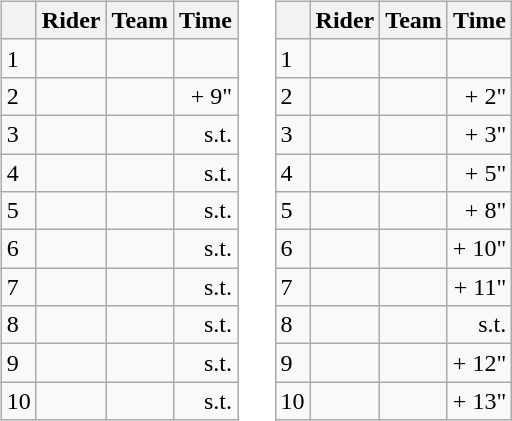<table>
<tr>
<td><br><table class="wikitable">
<tr>
<th></th>
<th>Rider</th>
<th>Team</th>
<th>Time</th>
</tr>
<tr>
<td>1</td>
<td></td>
<td></td>
<td align="right"></td>
</tr>
<tr>
<td>2</td>
<td></td>
<td></td>
<td align="right">+ 9"</td>
</tr>
<tr>
<td>3</td>
<td></td>
<td></td>
<td align="right">s.t.</td>
</tr>
<tr>
<td>4</td>
<td></td>
<td></td>
<td align="right">s.t.</td>
</tr>
<tr>
<td>5</td>
<td></td>
<td></td>
<td align="right">s.t.</td>
</tr>
<tr>
<td>6</td>
<td></td>
<td></td>
<td align="right">s.t.</td>
</tr>
<tr>
<td>7</td>
<td></td>
<td></td>
<td align="right">s.t.</td>
</tr>
<tr>
<td>8</td>
<td></td>
<td></td>
<td align="right">s.t.</td>
</tr>
<tr>
<td>9</td>
<td></td>
<td></td>
<td align="right">s.t.</td>
</tr>
<tr>
<td>10</td>
<td></td>
<td></td>
<td align="right">s.t.</td>
</tr>
</table>
</td>
<td></td>
<td><br><table class="wikitable">
<tr>
<th></th>
<th>Rider</th>
<th>Team</th>
<th>Time</th>
</tr>
<tr>
<td>1</td>
<td>  </td>
<td></td>
<td align="right"></td>
</tr>
<tr>
<td>2</td>
<td> </td>
<td></td>
<td align="right">+ 2"</td>
</tr>
<tr>
<td>3</td>
<td></td>
<td></td>
<td align="right">+ 3"</td>
</tr>
<tr>
<td>4</td>
<td></td>
<td></td>
<td align="right">+ 5"</td>
</tr>
<tr>
<td>5</td>
<td></td>
<td></td>
<td align="right">+ 8"</td>
</tr>
<tr>
<td>6</td>
<td></td>
<td></td>
<td align="right">+ 10"</td>
</tr>
<tr>
<td>7</td>
<td></td>
<td></td>
<td align="right">+ 11"</td>
</tr>
<tr>
<td>8</td>
<td></td>
<td></td>
<td align="right">s.t.</td>
</tr>
<tr>
<td>9</td>
<td></td>
<td></td>
<td align="right">+ 12"</td>
</tr>
<tr>
<td>10</td>
<td></td>
<td></td>
<td align="right">+ 13"</td>
</tr>
</table>
</td>
</tr>
</table>
